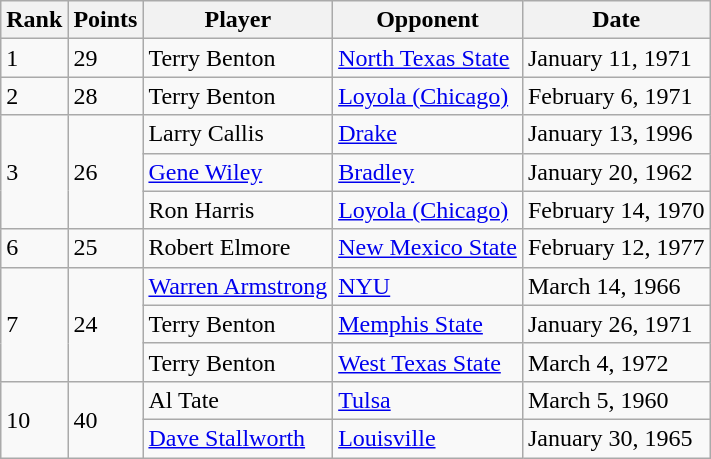<table class="wikitable">
<tr>
<th>Rank</th>
<th>Points</th>
<th>Player</th>
<th>Opponent</th>
<th>Date</th>
</tr>
<tr>
<td>1</td>
<td>29</td>
<td>Terry Benton</td>
<td><a href='#'>North Texas State</a></td>
<td>January 11, 1971</td>
</tr>
<tr>
<td>2</td>
<td>28</td>
<td>Terry Benton</td>
<td><a href='#'>Loyola (Chicago)</a></td>
<td>February 6, 1971</td>
</tr>
<tr>
<td rowspan=3>3</td>
<td rowspan=3>26</td>
<td>Larry Callis</td>
<td><a href='#'>Drake</a></td>
<td>January 13, 1996</td>
</tr>
<tr>
<td><a href='#'>Gene Wiley</a></td>
<td><a href='#'>Bradley</a></td>
<td>January 20, 1962</td>
</tr>
<tr>
<td>Ron Harris</td>
<td><a href='#'>Loyola (Chicago)</a></td>
<td>February 14, 1970</td>
</tr>
<tr>
<td>6</td>
<td>25</td>
<td>Robert Elmore</td>
<td><a href='#'>New Mexico State</a></td>
<td>February 12, 1977</td>
</tr>
<tr>
<td rowspan=3>7</td>
<td rowspan=3>24</td>
<td><a href='#'>Warren Armstrong</a></td>
<td><a href='#'>NYU</a></td>
<td>March 14, 1966</td>
</tr>
<tr>
<td>Terry Benton</td>
<td><a href='#'>Memphis State</a></td>
<td>January 26, 1971</td>
</tr>
<tr>
<td>Terry Benton</td>
<td><a href='#'>West Texas State</a></td>
<td>March 4, 1972</td>
</tr>
<tr>
<td rowspan=2>10</td>
<td rowspan=2>40</td>
<td>Al Tate</td>
<td><a href='#'>Tulsa</a></td>
<td>March 5, 1960</td>
</tr>
<tr>
<td><a href='#'>Dave Stallworth</a></td>
<td><a href='#'>Louisville</a></td>
<td>January 30, 1965</td>
</tr>
</table>
